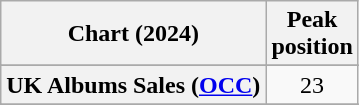<table class="wikitable sortable plainrowheaders" style="text-align:center">
<tr>
<th scope="col">Chart (2024)</th>
<th scope="col">Peak<br>position</th>
</tr>
<tr>
</tr>
<tr>
</tr>
<tr>
</tr>
<tr>
<th scope="row">UK Albums Sales (<a href='#'>OCC</a>)</th>
<td>23</td>
</tr>
<tr>
</tr>
<tr>
</tr>
<tr>
</tr>
<tr>
</tr>
<tr>
</tr>
</table>
